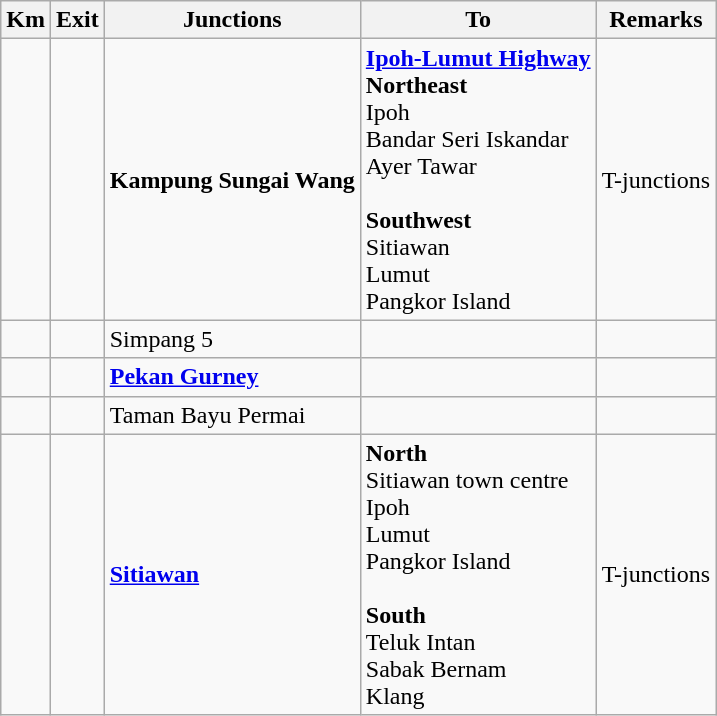<table class="wikitable">
<tr>
<th>Km</th>
<th>Exit</th>
<th>Junctions</th>
<th>To</th>
<th>Remarks</th>
</tr>
<tr>
<td></td>
<td></td>
<td><strong>Kampung Sungai Wang</strong></td>
<td> <strong><a href='#'>Ipoh-Lumut Highway</a></strong><br><strong>Northeast</strong><br>Ipoh<br>Bandar Seri Iskandar<br>Ayer Tawar<br><br><strong>Southwest</strong><br>Sitiawan<br>Lumut<br>Pangkor Island</td>
<td>T-junctions</td>
</tr>
<tr>
<td></td>
<td></td>
<td>Simpang 5</td>
<td></td>
<td></td>
</tr>
<tr>
<td></td>
<td></td>
<td><strong><a href='#'>Pekan Gurney</a></strong></td>
<td></td>
<td></td>
</tr>
<tr>
<td></td>
<td></td>
<td>Taman Bayu Permai</td>
<td></td>
<td></td>
</tr>
<tr>
<td></td>
<td></td>
<td><strong><a href='#'>Sitiawan</a></strong></td>
<td><strong>North</strong><br> Sitiawan town centre<br> Ipoh<br> Lumut<br> Pangkor Island<br><br><strong>South</strong><br> Teluk Intan<br> Sabak Bernam<br> Klang</td>
<td>T-junctions</td>
</tr>
</table>
